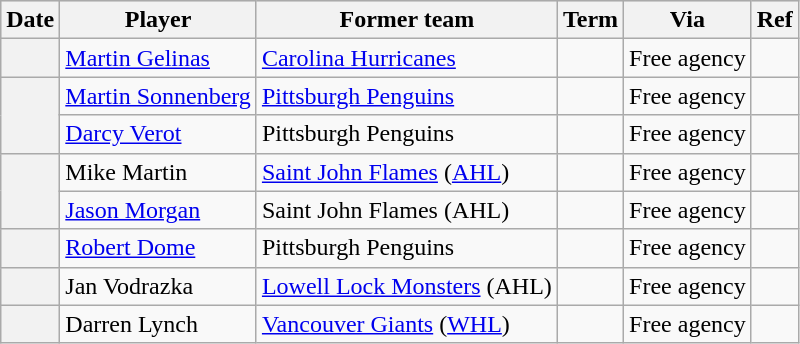<table class="wikitable plainrowheaders">
<tr style="background:#ddd; text-align:center;">
<th>Date</th>
<th>Player</th>
<th>Former team</th>
<th>Term</th>
<th>Via</th>
<th>Ref</th>
</tr>
<tr>
<th scope="row"></th>
<td><a href='#'>Martin Gelinas</a></td>
<td><a href='#'>Carolina Hurricanes</a></td>
<td></td>
<td>Free agency</td>
<td></td>
</tr>
<tr>
<th scope="row" rowspan=2></th>
<td><a href='#'>Martin Sonnenberg</a></td>
<td><a href='#'>Pittsburgh Penguins</a></td>
<td></td>
<td>Free agency</td>
<td></td>
</tr>
<tr>
<td><a href='#'>Darcy Verot</a></td>
<td>Pittsburgh Penguins</td>
<td></td>
<td>Free agency</td>
<td></td>
</tr>
<tr>
<th scope="row" rowspan=2></th>
<td>Mike Martin</td>
<td><a href='#'>Saint John Flames</a> (<a href='#'>AHL</a>)</td>
<td></td>
<td>Free agency</td>
<td></td>
</tr>
<tr>
<td><a href='#'>Jason Morgan</a></td>
<td>Saint John Flames (AHL)</td>
<td></td>
<td>Free agency</td>
<td></td>
</tr>
<tr>
<th scope="row"></th>
<td><a href='#'>Robert Dome</a></td>
<td>Pittsburgh Penguins</td>
<td></td>
<td>Free agency</td>
<td></td>
</tr>
<tr>
<th scope="row"></th>
<td>Jan Vodrazka</td>
<td><a href='#'>Lowell Lock Monsters</a> (AHL)</td>
<td></td>
<td>Free agency</td>
<td></td>
</tr>
<tr>
<th scope="row"></th>
<td>Darren Lynch</td>
<td><a href='#'>Vancouver Giants</a> (<a href='#'>WHL</a>)</td>
<td></td>
<td>Free agency</td>
<td></td>
</tr>
</table>
